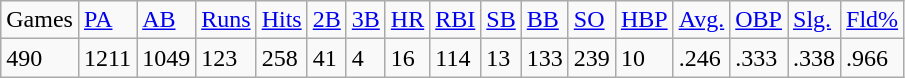<table class="wikitable">
<tr>
<td>Games</td>
<td><a href='#'>PA</a></td>
<td><a href='#'>AB</a></td>
<td><a href='#'>Runs</a></td>
<td><a href='#'>Hits</a></td>
<td><a href='#'>2B</a></td>
<td><a href='#'>3B</a></td>
<td><a href='#'>HR</a></td>
<td><a href='#'>RBI</a></td>
<td><a href='#'>SB</a></td>
<td><a href='#'>BB</a></td>
<td><a href='#'>SO</a></td>
<td><a href='#'>HBP</a></td>
<td><a href='#'>Avg.</a></td>
<td><a href='#'>OBP</a></td>
<td><a href='#'>Slg.</a></td>
<td><a href='#'>Fld%</a></td>
</tr>
<tr>
<td>490</td>
<td>1211</td>
<td>1049</td>
<td>123</td>
<td>258</td>
<td>41</td>
<td>4</td>
<td>16</td>
<td>114</td>
<td>13</td>
<td>133</td>
<td>239</td>
<td>10</td>
<td>.246</td>
<td>.333</td>
<td>.338</td>
<td>.966</td>
</tr>
</table>
